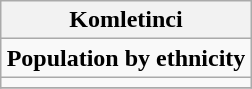<table class="wikitable" style="margin: 0.5em auto; text-align: center;">
<tr>
<th colspan="1">Komletinci</th>
</tr>
<tr>
<td><strong>Population by ethnicity</strong></td>
</tr>
<tr>
<td></td>
</tr>
<tr>
</tr>
</table>
